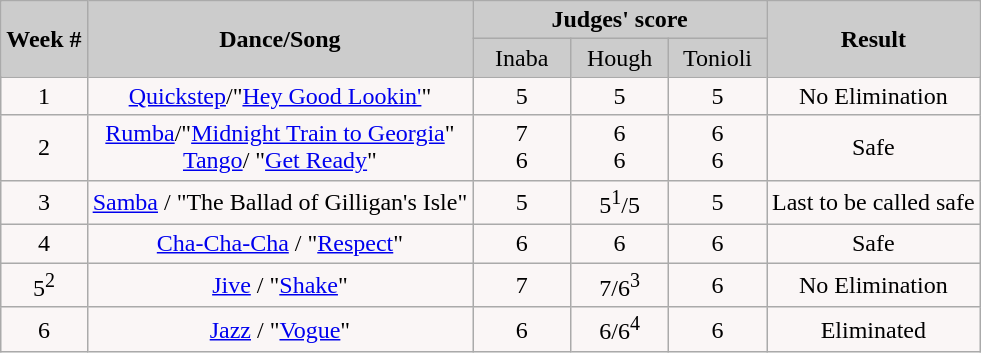<table class="wikitable" style="float:left;">
<tr style="text-align:Center; background:#ccc;">
<td rowspan="2"><strong>Week #</strong></td>
<td rowspan="2"><strong>Dance/Song</strong></td>
<td colspan="3"><strong>Judges' score</strong></td>
<td rowspan="2"><strong>Result</strong></td>
</tr>
<tr style="text-align:center; background:#ccc;">
<td style="width:10%; ">Inaba</td>
<td style="width:10%; ">Hough</td>
<td style="width:10%; ">Tonioli</td>
</tr>
<tr>
<td style="text-align:center; background:#faf6f6;">1</td>
<td style="text-align:center; background:#faf6f6;"><a href='#'>Quickstep</a>/"<a href='#'>Hey Good Lookin'</a>"</td>
<td style="text-align:center; background:#faf6f6;">5</td>
<td style="text-align:center; background:#faf6f6;">5</td>
<td style="text-align:center; background:#faf6f6;">5</td>
<td style="text-align:center; background:#faf6f6;">No Elimination</td>
</tr>
<tr>
<td style="text-align:center; background:#faf6f6;">2</td>
<td style="text-align:center; background:#faf6f6;"><a href='#'>Rumba</a>/"<a href='#'>Midnight Train to Georgia</a>" <br> <a href='#'>Tango</a>/  "<a href='#'>Get Ready</a>"</td>
<td style="text-align:center; background:#faf6f6;">7<br>6</td>
<td style="text-align:center; background:#faf6f6;">6<br>6</td>
<td style="text-align:center; background:#faf6f6;">6<br>6</td>
<td style="text-align:center; background:#faf6f6;">Safe</td>
</tr>
<tr>
<td style="text-align:center; background:#faf6f6;">3</td>
<td style="text-align:center; background:#faf6f6;"><a href='#'>Samba</a> / "The Ballad of Gilligan's Isle"</td>
<td style="text-align:center; background:#faf6f6;">5</td>
<td style="text-align:center; background:#faf6f6;">5<sup>1</sup>/5</td>
<td style="text-align:center; background:#faf6f6;">5</td>
<td style="text-align:center; background:#faf6f6;">Last to be called safe</td>
</tr>
<tr>
<td style="text-align:center; background:#faf6f6;">4</td>
<td style="text-align:center; background:#faf6f6;"><a href='#'>Cha-Cha-Cha</a> / "<a href='#'>Respect</a>"</td>
<td style="text-align:center; background:#faf6f6;">6</td>
<td style="text-align:center; background:#faf6f6;">6</td>
<td style="text-align:center; background:#faf6f6;">6</td>
<td style="text-align:center; background:#faf6f6;">Safe</td>
</tr>
<tr>
<td style="text-align:center; background:#faf6f6;">5<sup>2</sup></td>
<td style="text-align:center; background:#faf6f6;"><a href='#'>Jive</a> / "<a href='#'>Shake</a>"</td>
<td style="text-align:center; background:#faf6f6;">7</td>
<td style="text-align:center; background:#faf6f6;">7/6<sup>3</sup></td>
<td style="text-align:center; background:#faf6f6;">6</td>
<td style="text-align:center; background:#faf6f6;">No Elimination</td>
</tr>
<tr>
<td style="text-align:center; background:#faf6f6;">6</td>
<td style="text-align:center; background:#faf6f6;"><a href='#'>Jazz</a> / "<a href='#'>Vogue</a>"</td>
<td style="text-align:center; background:#faf6f6;">6</td>
<td style="text-align:center; background:#faf6f6;">6/6<sup>4</sup></td>
<td style="text-align:center; background:#faf6f6;">6</td>
<td style="text-align:center; background:#faf6f6;">Eliminated</td>
</tr>
</table>
